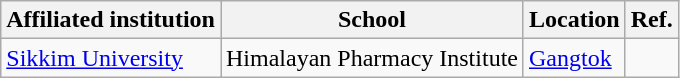<table class="wikitable sortable">
<tr>
<th>Affiliated institution</th>
<th>School</th>
<th>Location</th>
<th>Ref.</th>
</tr>
<tr>
<td><a href='#'>Sikkim University</a></td>
<td>Himalayan Pharmacy Institute</td>
<td><a href='#'>Gangtok</a></td>
<td></td>
</tr>
</table>
